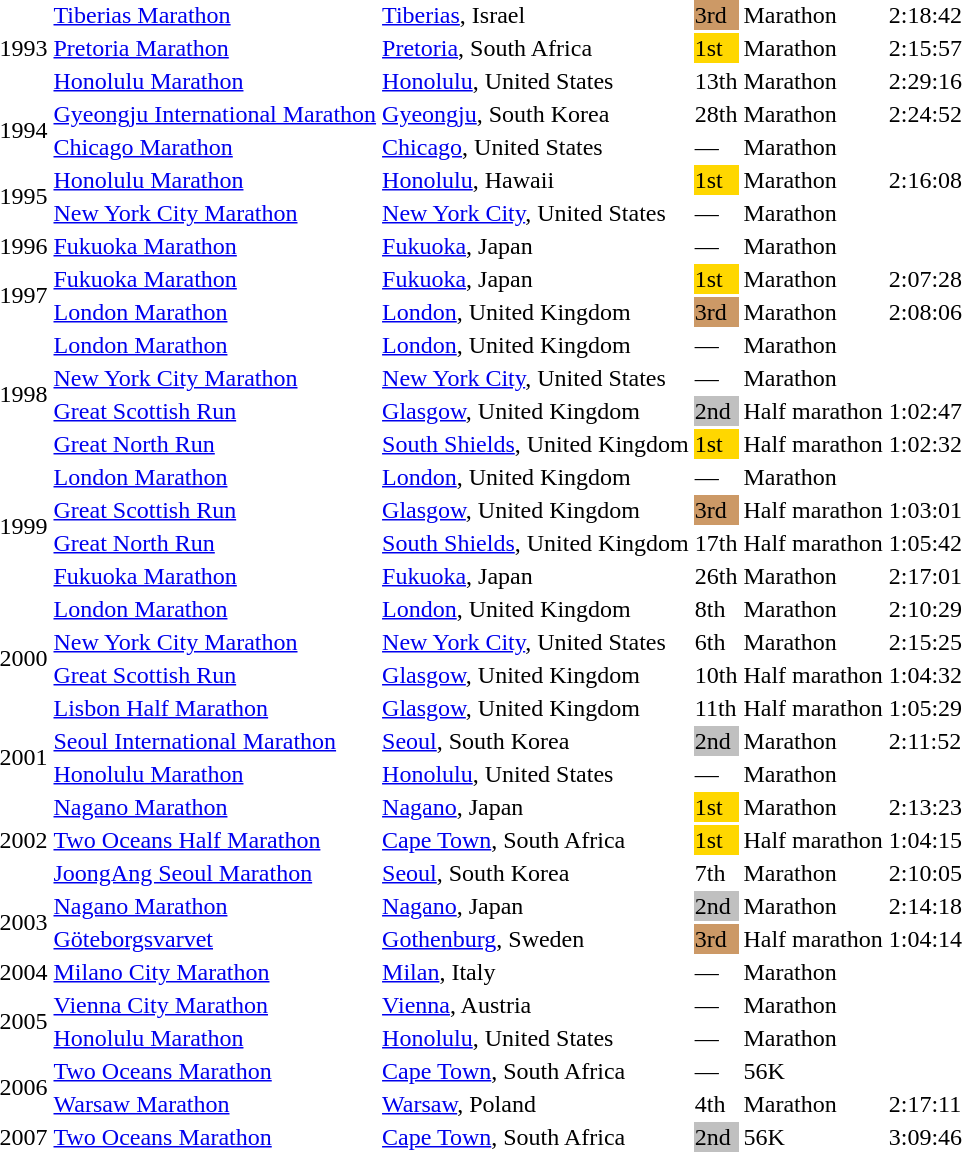<table>
<tr>
<td rowspan=3>1993</td>
<td><a href='#'>Tiberias Marathon</a></td>
<td><a href='#'>Tiberias</a>, Israel</td>
<td bgcolor=cc9966>3rd</td>
<td>Marathon</td>
<td>2:18:42</td>
</tr>
<tr>
<td><a href='#'>Pretoria Marathon</a></td>
<td><a href='#'>Pretoria</a>, South Africa</td>
<td bgcolor=gold>1st</td>
<td>Marathon</td>
<td>2:15:57</td>
</tr>
<tr>
<td><a href='#'>Honolulu Marathon</a></td>
<td><a href='#'>Honolulu</a>, United States</td>
<td>13th</td>
<td>Marathon</td>
<td>2:29:16</td>
</tr>
<tr>
<td rowspan=2>1994</td>
<td><a href='#'>Gyeongju International Marathon</a></td>
<td><a href='#'>Gyeongju</a>, South Korea</td>
<td>28th</td>
<td>Marathon</td>
<td>2:24:52</td>
</tr>
<tr>
<td><a href='#'>Chicago Marathon</a></td>
<td><a href='#'>Chicago</a>, United States</td>
<td>—</td>
<td>Marathon</td>
<td></td>
</tr>
<tr>
<td rowspan=2>1995</td>
<td><a href='#'>Honolulu Marathon</a></td>
<td><a href='#'>Honolulu</a>, Hawaii</td>
<td bgcolor="gold">1st</td>
<td>Marathon</td>
<td>2:16:08</td>
</tr>
<tr>
<td><a href='#'>New York City Marathon</a></td>
<td><a href='#'>New York City</a>, United States</td>
<td>—</td>
<td>Marathon</td>
<td></td>
</tr>
<tr>
<td>1996</td>
<td><a href='#'>Fukuoka Marathon</a></td>
<td><a href='#'>Fukuoka</a>, Japan</td>
<td>—</td>
<td>Marathon</td>
<td></td>
</tr>
<tr>
<td rowspan=2>1997</td>
<td><a href='#'>Fukuoka Marathon</a></td>
<td><a href='#'>Fukuoka</a>, Japan</td>
<td bgcolor="gold">1st</td>
<td>Marathon</td>
<td>2:07:28</td>
</tr>
<tr>
<td><a href='#'>London Marathon</a></td>
<td><a href='#'>London</a>, United Kingdom</td>
<td bgcolor=cc9966>3rd</td>
<td>Marathon</td>
<td>2:08:06</td>
</tr>
<tr>
<td rowspan=4>1998</td>
<td><a href='#'>London Marathon</a></td>
<td><a href='#'>London</a>, United Kingdom</td>
<td>—</td>
<td>Marathon</td>
<td></td>
</tr>
<tr>
<td><a href='#'>New York City Marathon</a></td>
<td><a href='#'>New York City</a>, United States</td>
<td>—</td>
<td>Marathon</td>
<td></td>
</tr>
<tr>
<td><a href='#'>Great Scottish Run</a></td>
<td><a href='#'>Glasgow</a>, United Kingdom</td>
<td bgcolor=silver>2nd</td>
<td>Half marathon</td>
<td>1:02:47</td>
</tr>
<tr>
<td><a href='#'>Great North Run</a></td>
<td><a href='#'>South Shields</a>, United Kingdom</td>
<td bgcolor=gold>1st</td>
<td>Half marathon</td>
<td>1:02:32</td>
</tr>
<tr>
<td rowspan=4>1999</td>
<td><a href='#'>London Marathon</a></td>
<td><a href='#'>London</a>, United Kingdom</td>
<td>—</td>
<td>Marathon</td>
<td></td>
</tr>
<tr>
<td><a href='#'>Great Scottish Run</a></td>
<td><a href='#'>Glasgow</a>, United Kingdom</td>
<td bgcolor=cc9966>3rd</td>
<td>Half marathon</td>
<td>1:03:01</td>
</tr>
<tr>
<td><a href='#'>Great North Run</a></td>
<td><a href='#'>South Shields</a>, United Kingdom</td>
<td>17th</td>
<td>Half marathon</td>
<td>1:05:42</td>
</tr>
<tr>
<td><a href='#'>Fukuoka Marathon</a></td>
<td><a href='#'>Fukuoka</a>, Japan</td>
<td>26th</td>
<td>Marathon</td>
<td>2:17:01</td>
</tr>
<tr>
<td rowspan=4>2000</td>
<td><a href='#'>London Marathon</a></td>
<td><a href='#'>London</a>, United Kingdom</td>
<td>8th</td>
<td>Marathon</td>
<td>2:10:29</td>
</tr>
<tr>
<td><a href='#'>New York City Marathon</a></td>
<td><a href='#'>New York City</a>, United States</td>
<td>6th</td>
<td>Marathon</td>
<td>2:15:25</td>
</tr>
<tr>
<td><a href='#'>Great Scottish Run</a></td>
<td><a href='#'>Glasgow</a>, United Kingdom</td>
<td>10th</td>
<td>Half marathon</td>
<td>1:04:32</td>
</tr>
<tr>
<td><a href='#'>Lisbon Half Marathon</a></td>
<td><a href='#'>Glasgow</a>, United Kingdom</td>
<td>11th</td>
<td>Half marathon</td>
<td>1:05:29</td>
</tr>
<tr>
<td rowspan=2>2001</td>
<td><a href='#'>Seoul International Marathon</a></td>
<td><a href='#'>Seoul</a>, South Korea</td>
<td bgcolor=silver>2nd</td>
<td>Marathon</td>
<td>2:11:52</td>
</tr>
<tr>
<td><a href='#'>Honolulu Marathon</a></td>
<td><a href='#'>Honolulu</a>, United States</td>
<td>—</td>
<td>Marathon</td>
<td></td>
</tr>
<tr>
<td rowspan=3>2002</td>
<td><a href='#'>Nagano Marathon</a></td>
<td><a href='#'>Nagano</a>, Japan</td>
<td bgcolor="gold">1st</td>
<td>Marathon</td>
<td>2:13:23</td>
</tr>
<tr>
<td><a href='#'>Two Oceans Half Marathon</a></td>
<td><a href='#'>Cape Town</a>, South Africa</td>
<td bgcolor=gold>1st</td>
<td>Half marathon</td>
<td>1:04:15</td>
</tr>
<tr>
<td><a href='#'>JoongAng Seoul Marathon</a></td>
<td><a href='#'>Seoul</a>, South Korea</td>
<td>7th</td>
<td>Marathon</td>
<td>2:10:05</td>
</tr>
<tr>
<td rowspan=2>2003</td>
<td><a href='#'>Nagano Marathon</a></td>
<td><a href='#'>Nagano</a>, Japan</td>
<td bgcolor=silver>2nd</td>
<td>Marathon</td>
<td>2:14:18</td>
</tr>
<tr>
<td><a href='#'>Göteborgsvarvet</a></td>
<td><a href='#'>Gothenburg</a>, Sweden</td>
<td bgcolor=cc9966>3rd</td>
<td>Half marathon</td>
<td>1:04:14</td>
</tr>
<tr>
<td>2004</td>
<td><a href='#'>Milano City Marathon</a></td>
<td><a href='#'>Milan</a>, Italy</td>
<td>—</td>
<td>Marathon</td>
<td></td>
</tr>
<tr>
<td rowspan=2>2005</td>
<td><a href='#'>Vienna City Marathon</a></td>
<td><a href='#'>Vienna</a>, Austria</td>
<td>—</td>
<td>Marathon</td>
<td></td>
</tr>
<tr>
<td><a href='#'>Honolulu Marathon</a></td>
<td><a href='#'>Honolulu</a>, United States</td>
<td>—</td>
<td>Marathon</td>
<td></td>
</tr>
<tr>
<td rowspan=2>2006</td>
<td><a href='#'>Two Oceans Marathon</a></td>
<td><a href='#'>Cape Town</a>, South Africa</td>
<td>—</td>
<td>56K</td>
<td></td>
</tr>
<tr>
<td><a href='#'>Warsaw Marathon</a></td>
<td><a href='#'>Warsaw</a>, Poland</td>
<td>4th</td>
<td>Marathon</td>
<td>2:17:11</td>
</tr>
<tr>
<td>2007</td>
<td><a href='#'>Two Oceans Marathon</a></td>
<td><a href='#'>Cape Town</a>, South Africa</td>
<td bgcolor=silver>2nd</td>
<td>56K</td>
<td>3:09:46</td>
</tr>
</table>
